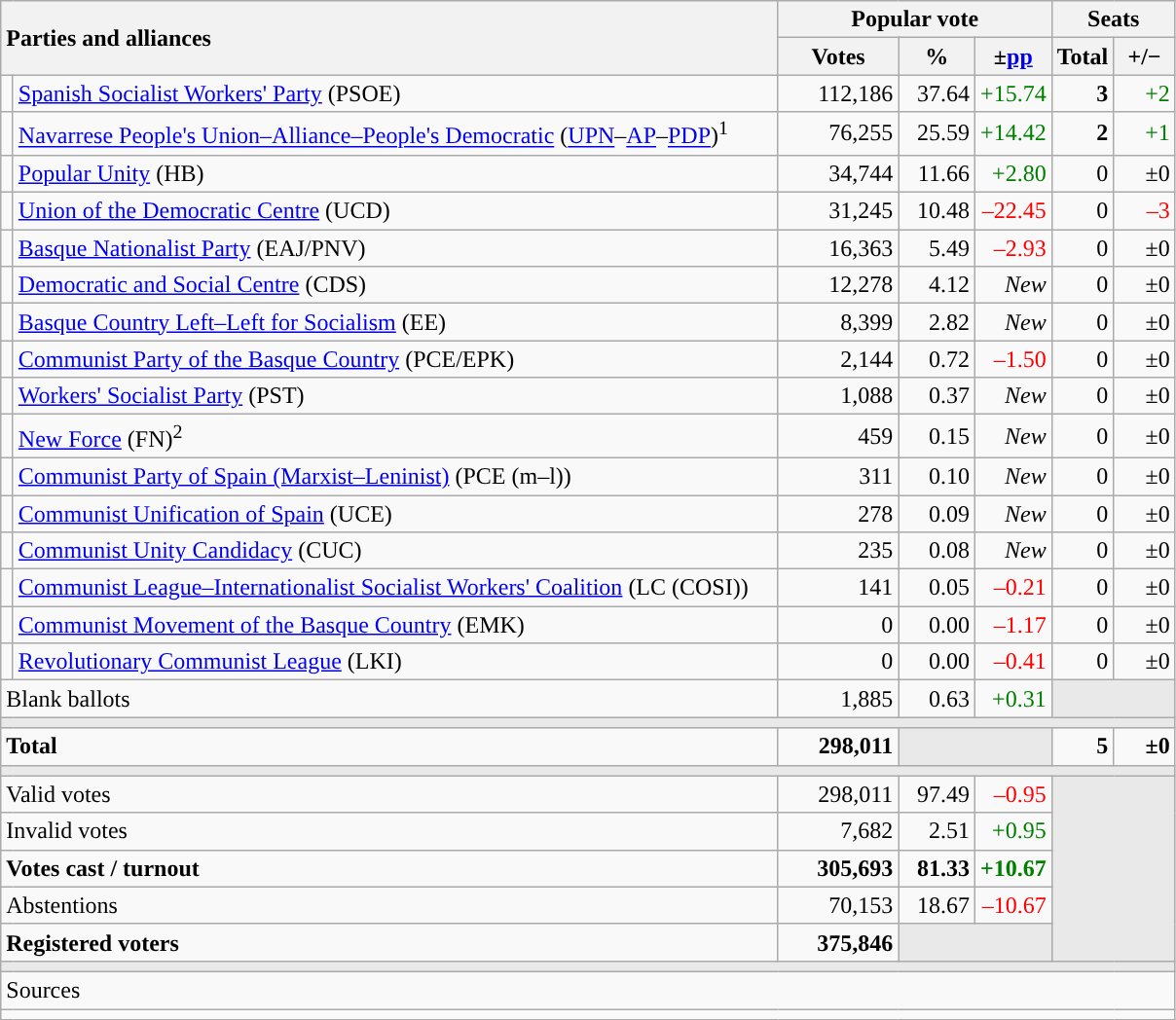<table class="wikitable" style="text-align:right;">
<tr>
<th style="text-align:left;" rowspan="2" colspan="2" width="525">Parties and alliances</th>
<th colspan="3">Popular vote</th>
<th colspan="2">Seats</th>
</tr>
<tr>
<th width="75">Votes</th>
<th width="45">%</th>
<th width="45">±<a href='#'>pp</a></th>
<th width="35">Total</th>
<th width="35">+/−</th>
</tr>
<tr>
<td width="1" style="color:inherit;background:"></td>
<td align="left"><a href='#'>Spanish Socialist Workers' Party</a> (PSOE)</td>
<td>112,186</td>
<td>37.64</td>
<td style="color:green;">+15.74</td>
<td><strong>3</strong></td>
<td style="color:green;">+2</td>
</tr>
<tr>
<td style="color:inherit;background:"></td>
<td align="left"><a href='#'>Navarrese People's Union–Alliance–People's Democratic</a> (<a href='#'>UPN</a>–<a href='#'>AP</a>–<a href='#'>PDP</a>)<sup>1</sup></td>
<td>76,255</td>
<td>25.59</td>
<td style="color:green;">+14.42</td>
<td><strong>2</strong></td>
<td style="color:green;">+1</td>
</tr>
<tr>
<td style="color:inherit;background:"></td>
<td align="left"><a href='#'>Popular Unity</a> (HB)</td>
<td>34,744</td>
<td>11.66</td>
<td style="color:green;">+2.80</td>
<td>0</td>
<td>±0</td>
</tr>
<tr>
<td style="color:inherit;background:"></td>
<td align="left"><a href='#'>Union of the Democratic Centre</a> (UCD)</td>
<td>31,245</td>
<td>10.48</td>
<td style="color:red;">–22.45</td>
<td>0</td>
<td style="color:red;">–3</td>
</tr>
<tr>
<td style="color:inherit;background:"></td>
<td align="left"><a href='#'>Basque Nationalist Party</a> (EAJ/PNV)</td>
<td>16,363</td>
<td>5.49</td>
<td style="color:red;">–2.93</td>
<td>0</td>
<td>±0</td>
</tr>
<tr>
<td style="color:inherit;background:"></td>
<td align="left"><a href='#'>Democratic and Social Centre</a> (CDS)</td>
<td>12,278</td>
<td>4.12</td>
<td><em>New</em></td>
<td>0</td>
<td>±0</td>
</tr>
<tr>
<td style="color:inherit;background:"></td>
<td align="left"><a href='#'>Basque Country Left–Left for Socialism</a> (EE)</td>
<td>8,399</td>
<td>2.82</td>
<td><em>New</em></td>
<td>0</td>
<td>±0</td>
</tr>
<tr>
<td style="color:inherit;background:"></td>
<td align="left"><a href='#'>Communist Party of the Basque Country</a> (PCE/EPK)</td>
<td>2,144</td>
<td>0.72</td>
<td style="color:red;">–1.50</td>
<td>0</td>
<td>±0</td>
</tr>
<tr>
<td style="color:inherit;background:"></td>
<td align="left"><a href='#'>Workers' Socialist Party</a> (PST)</td>
<td>1,088</td>
<td>0.37</td>
<td><em>New</em></td>
<td>0</td>
<td>±0</td>
</tr>
<tr>
<td style="color:inherit;background:"></td>
<td align="left"><a href='#'>New Force</a> (FN)<sup>2</sup></td>
<td>459</td>
<td>0.15</td>
<td><em>New</em></td>
<td>0</td>
<td>±0</td>
</tr>
<tr>
<td style="color:inherit;background:"></td>
<td align="left"><a href='#'>Communist Party of Spain (Marxist–Leninist)</a> (PCE (m–l))</td>
<td>311</td>
<td>0.10</td>
<td><em>New</em></td>
<td>0</td>
<td>±0</td>
</tr>
<tr>
<td style="color:inherit;background:"></td>
<td align="left"><a href='#'>Communist Unification of Spain</a> (UCE)</td>
<td>278</td>
<td>0.09</td>
<td><em>New</em></td>
<td>0</td>
<td>±0</td>
</tr>
<tr>
<td style="color:inherit;background:"></td>
<td align="left"><a href='#'>Communist Unity Candidacy</a> (CUC)</td>
<td>235</td>
<td>0.08</td>
<td><em>New</em></td>
<td>0</td>
<td>±0</td>
</tr>
<tr>
<td style="color:inherit;background:"></td>
<td align="left"><a href='#'>Communist League–Internationalist Socialist Workers' Coalition</a> (LC (COSI))</td>
<td>141</td>
<td>0.05</td>
<td style="color:red;">–0.21</td>
<td>0</td>
<td>±0</td>
</tr>
<tr>
<td style="color:inherit;background:"></td>
<td align="left"><a href='#'>Communist Movement of the Basque Country</a> (EMK)</td>
<td>0</td>
<td>0.00</td>
<td style="color:red;">–1.17</td>
<td>0</td>
<td>±0</td>
</tr>
<tr>
<td style="color:inherit;background:"></td>
<td align="left"><a href='#'>Revolutionary Communist League</a> (LKI)</td>
<td>0</td>
<td>0.00</td>
<td style="color:red;">–0.41</td>
<td>0</td>
<td>±0</td>
</tr>
<tr>
<td align="left" colspan="2">Blank ballots</td>
<td>1,885</td>
<td>0.63</td>
<td style="color:green;">+0.31</td>
<td bgcolor="#E9E9E9" colspan="2"></td>
</tr>
<tr>
<td colspan="7" bgcolor="#E9E9E9"></td>
</tr>
<tr style="font-weight:bold;">
<td align="left" colspan="2">Total</td>
<td>298,011</td>
<td bgcolor="#E9E9E9" colspan="2"></td>
<td>5</td>
<td>±0</td>
</tr>
<tr>
<td colspan="7" bgcolor="#E9E9E9"></td>
</tr>
<tr>
<td align="left" colspan="2">Valid votes</td>
<td>298,011</td>
<td>97.49</td>
<td style="color:red;">–0.95</td>
<td bgcolor="#E9E9E9" colspan="2" rowspan="5"></td>
</tr>
<tr>
<td align="left" colspan="2">Invalid votes</td>
<td>7,682</td>
<td>2.51</td>
<td style="color:green;">+0.95</td>
</tr>
<tr style="font-weight:bold;">
<td align="left" colspan="2">Votes cast / turnout</td>
<td>305,693</td>
<td>81.33</td>
<td style="color:green;">+10.67</td>
</tr>
<tr>
<td align="left" colspan="2">Abstentions</td>
<td>70,153</td>
<td>18.67</td>
<td style="color:red;">–10.67</td>
</tr>
<tr style="font-weight:bold;">
<td align="left" colspan="2">Registered voters</td>
<td>375,846</td>
<td bgcolor="#E9E9E9" colspan="2"></td>
</tr>
<tr>
<td colspan="7" bgcolor="#E9E9E9"></td>
</tr>
<tr>
<td align="left" colspan="7">Sources</td>
</tr>
<tr>
<td colspan="7" style="text-align:left; max-width:790px;"></td>
</tr>
</table>
